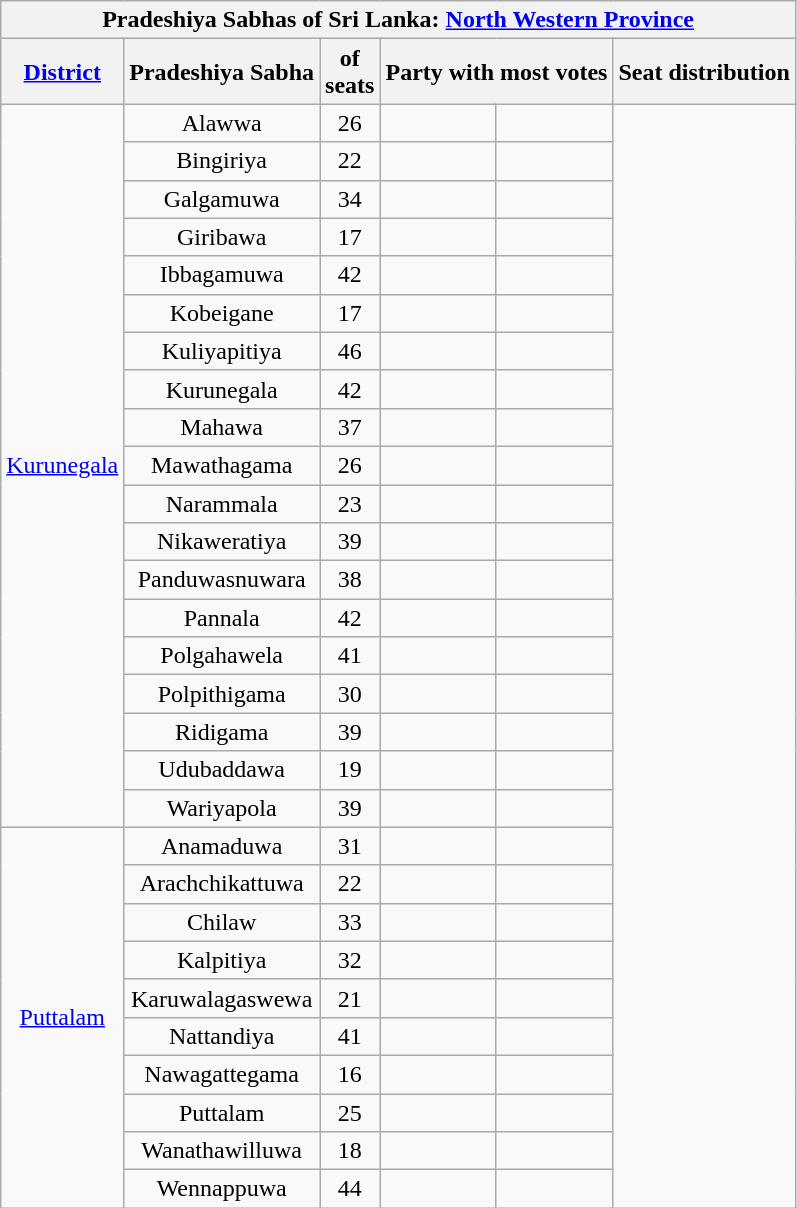<table class="wikitable sortable sticky-header-multi mw-collapsible mw-collapsed" style="font-size:100%; text-align:center">
<tr>
<th colspan=6>Pradeshiya Sabhas of Sri Lanka: <a href='#'>North Western Province</a></th>
</tr>
<tr>
<th><a href='#'>District</a></th>
<th>Pradeshiya Sabha</th>
<th> of<br>seats</th>
<th colspan=2>Party with most votes</th>
<th class="unsortable">Seat distribution</th>
</tr>
<tr>
<td rowspan=19><a href='#'>Kurunegala</a></td>
<td>Alawwa</td>
<td>26</td>
<td></td>
<td></td>
</tr>
<tr>
<td>Bingiriya</td>
<td>22</td>
<td></td>
<td></td>
</tr>
<tr>
<td>Galgamuwa</td>
<td>34</td>
<td></td>
<td></td>
</tr>
<tr>
<td>Giribawa</td>
<td>17</td>
<td></td>
<td></td>
</tr>
<tr>
<td>Ibbagamuwa</td>
<td>42</td>
<td></td>
<td></td>
</tr>
<tr>
<td>Kobeigane</td>
<td>17</td>
<td></td>
<td></td>
</tr>
<tr>
<td>Kuliyapitiya</td>
<td>46</td>
<td></td>
<td></td>
</tr>
<tr>
<td>Kurunegala</td>
<td>42</td>
<td></td>
<td></td>
</tr>
<tr>
<td>Mahawa</td>
<td>37</td>
<td></td>
<td></td>
</tr>
<tr>
<td>Mawathagama</td>
<td>26</td>
<td></td>
<td></td>
</tr>
<tr>
<td>Narammala</td>
<td>23</td>
<td></td>
<td></td>
</tr>
<tr>
<td>Nikaweratiya</td>
<td>39</td>
<td></td>
<td></td>
</tr>
<tr>
<td>Panduwasnuwara</td>
<td>38</td>
<td></td>
<td></td>
</tr>
<tr>
<td>Pannala</td>
<td>42</td>
<td></td>
<td></td>
</tr>
<tr>
<td>Polgahawela</td>
<td>41</td>
<td></td>
<td></td>
</tr>
<tr>
<td>Polpithigama</td>
<td>30</td>
<td></td>
<td></td>
</tr>
<tr>
<td>Ridigama</td>
<td>39</td>
<td></td>
<td></td>
</tr>
<tr>
<td>Udubaddawa</td>
<td>19</td>
<td></td>
<td></td>
</tr>
<tr>
<td>Wariyapola</td>
<td>39</td>
<td></td>
<td></td>
</tr>
<tr>
<td rowspan=10><a href='#'>Puttalam</a></td>
<td>Anamaduwa</td>
<td>31</td>
<td></td>
<td></td>
</tr>
<tr>
<td>Arachchikattuwa</td>
<td>22</td>
<td></td>
<td></td>
</tr>
<tr>
<td>Chilaw</td>
<td>33</td>
<td></td>
<td></td>
</tr>
<tr>
<td>Kalpitiya</td>
<td>32</td>
<td></td>
<td></td>
</tr>
<tr>
<td>Karuwalagaswewa</td>
<td>21</td>
<td></td>
<td></td>
</tr>
<tr>
<td>Nattandiya</td>
<td>41</td>
<td></td>
<td></td>
</tr>
<tr>
<td>Nawagattegama</td>
<td>16</td>
<td></td>
<td></td>
</tr>
<tr>
<td>Puttalam</td>
<td>25</td>
<td></td>
<td></td>
</tr>
<tr>
<td>Wanathawilluwa</td>
<td>18</td>
<td></td>
<td></td>
</tr>
<tr>
<td>Wennappuwa</td>
<td>44</td>
<td></td>
<td></td>
</tr>
</table>
